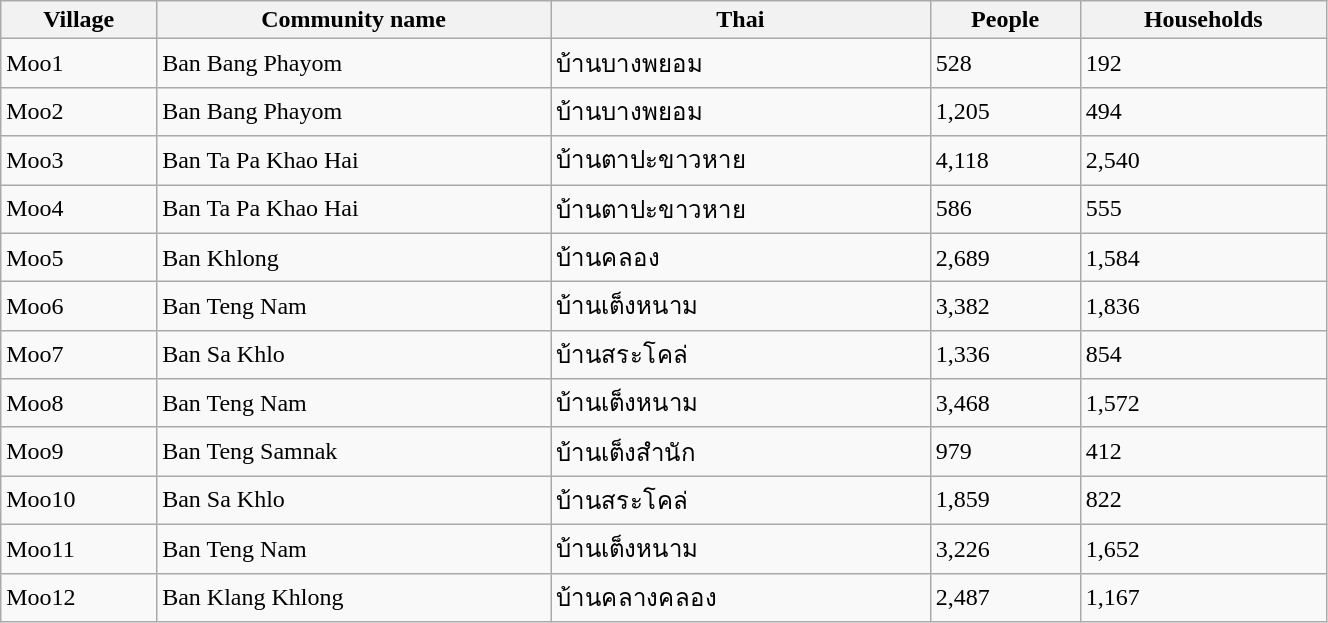<table class="wikitable" style="width:70%;">
<tr>
<th>Village</th>
<th>Community name</th>
<th>Thai</th>
<th>People</th>
<th>Households</th>
</tr>
<tr>
<td>Moo1</td>
<td>Ban Bang Phayom</td>
<td>บ้านบางพยอม</td>
<td>528</td>
<td>192</td>
</tr>
<tr>
<td>Moo2</td>
<td>Ban Bang Phayom</td>
<td>บ้านบางพยอม</td>
<td>1,205</td>
<td>494</td>
</tr>
<tr>
<td>Moo3</td>
<td>Ban Ta Pa Khao Hai</td>
<td>บ้านตาปะขาวหาย</td>
<td>4,118</td>
<td>2,540</td>
</tr>
<tr>
<td>Moo4</td>
<td>Ban Ta Pa Khao Hai</td>
<td>บ้านตาปะขาวหาย</td>
<td>586</td>
<td>555</td>
</tr>
<tr>
<td>Moo5</td>
<td>Ban Khlong</td>
<td>บ้านคลอง</td>
<td>2,689</td>
<td>1,584</td>
</tr>
<tr>
<td>Moo6</td>
<td>Ban Teng Nam</td>
<td>บ้านเต็งหนาม</td>
<td>3,382</td>
<td>1,836</td>
</tr>
<tr>
<td>Moo7</td>
<td>Ban Sa Khlo</td>
<td>บ้านสระโคล่</td>
<td>1,336</td>
<td>854</td>
</tr>
<tr>
<td>Moo8</td>
<td>Ban Teng Nam</td>
<td>บ้านเต็งหนาม</td>
<td>3,468</td>
<td>1,572</td>
</tr>
<tr>
<td>Moo9</td>
<td>Ban Teng Samnak</td>
<td>บ้านเต็งสำนัก</td>
<td>979</td>
<td>412</td>
</tr>
<tr>
<td>Moo10</td>
<td>Ban Sa Khlo</td>
<td>บ้านสระโคล่</td>
<td>1,859</td>
<td>822</td>
</tr>
<tr>
<td>Moo11</td>
<td>Ban Teng Nam</td>
<td>บ้านเต็งหนาม</td>
<td>3,226</td>
<td>1,652</td>
</tr>
<tr>
<td>Moo12</td>
<td>Ban Klang Khlong</td>
<td>บ้านคลางคลอง</td>
<td>2,487</td>
<td>1,167</td>
</tr>
</table>
